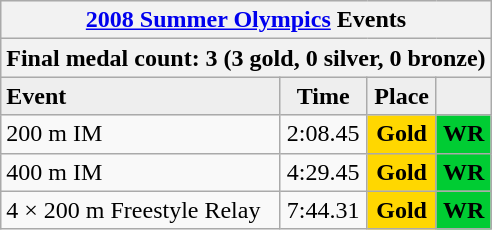<table class="wikitable">
<tr style="background:#eee;">
<th colspan="4"><a href='#'>2008 Summer Olympics</a> Events</th>
</tr>
<tr style="background:#eee;">
<th colspan="4">Final medal count: 3 (3 gold, 0 silver, 0 bronze)</th>
</tr>
<tr style="background:#eee;">
<td><strong>Event</strong></td>
<td style="text-align:center;"><strong>Time</strong></td>
<td style="text-align:center;"><strong>Place</strong></td>
<td></td>
</tr>
<tr>
<td>200 m IM</td>
<td style="text-align:center;">2:08.45</td>
<td style="background:gold; text-align:center;"><strong>Gold</strong></td>
<td style="background:#0c3; text-align:center;"><strong>WR</strong></td>
</tr>
<tr>
<td>400 m IM</td>
<td style="text-align:center;">4:29.45</td>
<td style="background:gold; text-align:center;"><strong>Gold</strong></td>
<td style="background:#0c3; text-align:center;"><strong>WR</strong></td>
</tr>
<tr>
<td>4 × 200 m Freestyle Relay</td>
<td style="text-align:center;">7:44.31</td>
<td style="background:gold; text-align:center;"><strong>Gold</strong></td>
<td style="background:#0c3; text-align:center;"><strong>WR</strong></td>
</tr>
</table>
